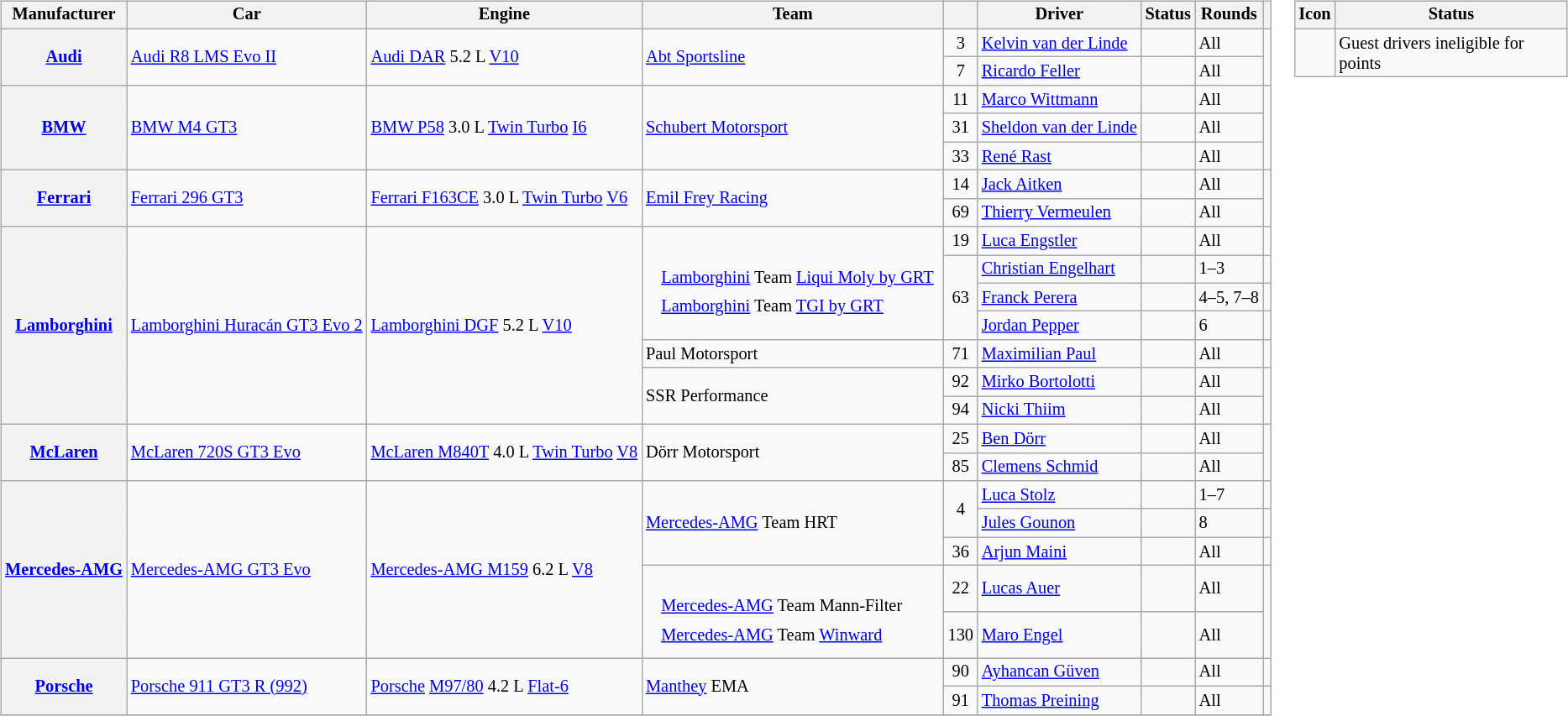<table>
<tr>
<td><br><table class="wikitable" style="font-size: 85%;">
<tr>
<th>Manufacturer</th>
<th>Car</th>
<th>Engine</th>
<th>Team</th>
<th></th>
<th>Driver</th>
<th>Status</th>
<th>Rounds</th>
<th></th>
</tr>
<tr>
<th rowspan="2"><a href='#'>Audi</a></th>
<td rowspan="2"><a href='#'>Audi R8 LMS Evo II</a></td>
<td rowspan="2"><a href='#'>Audi DAR</a> 5.2 L <a href='#'>V10</a></td>
<td rowspan="2"> <a href='#'>Abt Sportsline</a></td>
<td align="center">3</td>
<td> <a href='#'>Kelvin van der Linde</a></td>
<td></td>
<td>All</td>
<td rowspan="2" align="center"></td>
</tr>
<tr>
<td align="center">7</td>
<td> <a href='#'>Ricardo Feller</a></td>
<td></td>
<td>All</td>
</tr>
<tr>
<th rowspan="3"><a href='#'>BMW</a></th>
<td rowspan="3"><a href='#'>BMW M4 GT3</a></td>
<td rowspan="3"><a href='#'>BMW P58</a> 3.0 L <a href='#'>Twin Turbo</a> <a href='#'>I6</a></td>
<td rowspan="3"> <a href='#'>Schubert Motorsport</a></td>
<td align="center">11</td>
<td> <a href='#'>Marco Wittmann</a></td>
<td align="center"></td>
<td>All</td>
<td rowspan="3" align="center"></td>
</tr>
<tr>
<td align="center">31</td>
<td nowrap> <a href='#'>Sheldon van der Linde</a></td>
<td align="center"></td>
<td>All</td>
</tr>
<tr>
<td align="center">33</td>
<td> <a href='#'>René Rast</a></td>
<td align="center"></td>
<td>All</td>
</tr>
<tr>
<th rowspan="2"><a href='#'>Ferrari</a></th>
<td rowspan="2"><a href='#'>Ferrari 296 GT3</a></td>
<td rowspan="2"><a href='#'>Ferrari F163CE</a> 3.0 L <a href='#'>Twin Turbo</a> <a href='#'>V6</a></td>
<td rowspan="2"> <a href='#'>Emil Frey Racing</a></td>
<td align="center">14</td>
<td> <a href='#'>Jack Aitken</a></td>
<td></td>
<td>All</td>
<td rowspan="2" align="center"></td>
</tr>
<tr>
<td align="center">69</td>
<td> <a href='#'>Thierry Vermeulen</a></td>
<td></td>
<td>All</td>
</tr>
<tr>
<th rowspan="7" nowrap=""><a href='#'>Lamborghini</a></th>
<td rowspan="7" nowrap=""><a href='#'>Lamborghini Huracán GT3 Evo 2</a></td>
<td rowspan="7"><a href='#'>Lamborghini DGF</a> 5.2 L <a href='#'>V10</a></td>
<td rowspan="4"><br><table style="float: left; border-top:transparent; border-right:transparent; border-bottom:transparent; border-left:transparent;">
<tr>
<td style=" border-top:transparent; border-right:transparent; border-bottom:transparent; border-left:transparent;" rowspan=2></td>
<td style=" border-top:transparent; border-right:transparent; border-bottom:transparent; border-left:transparent;" nowrap><a href='#'>Lamborghini</a> Team <a href='#'>Liqui Moly by GRT</a></td>
</tr>
<tr>
<td style=" border-top:transparent; border-right:transparent; border-bottom:transparent; border-left:transparent;"><a href='#'>Lamborghini</a> Team <a href='#'>TGI by GRT</a></td>
</tr>
<tr>
</tr>
</table>
</td>
<td align="center">19</td>
<td> <a href='#'>Luca Engstler</a></td>
<td></td>
<td>All</td>
<td rowspan="1" align="center"></td>
</tr>
<tr>
<td rowspan="3" align="center">63</td>
<td> <a href='#'>Christian Engelhart</a></td>
<td></td>
<td>1–3</td>
<td rowspan="1" align="center"></td>
</tr>
<tr>
<td> <a href='#'>Franck Perera</a></td>
<td></td>
<td nowrap>4–5, 7–8</td>
<td align="center"></td>
</tr>
<tr>
<td> <a href='#'>Jordan Pepper</a></td>
<td></td>
<td>6</td>
<td align="center"></td>
</tr>
<tr>
<td> Paul Motorsport</td>
<td align="center">71</td>
<td> <a href='#'>Maximilian Paul</a></td>
<td></td>
<td>All</td>
<td align="center"></td>
</tr>
<tr>
<td rowspan="2"> SSR Performance</td>
<td align="center">92</td>
<td> <a href='#'>Mirko Bortolotti</a></td>
<td></td>
<td>All</td>
<td rowspan="2" align="center"></td>
</tr>
<tr>
<td align="center">94</td>
<td> <a href='#'>Nicki Thiim</a></td>
<td></td>
<td>All</td>
</tr>
<tr>
<th rowspan="2"><a href='#'>McLaren</a></th>
<td rowspan="2"><a href='#'>McLaren 720S GT3 Evo</a></td>
<td rowspan="2" nowrap><a href='#'>McLaren M840T</a> 4.0 L <a href='#'>Twin Turbo</a> <a href='#'>V8</a></td>
<td rowspan="2"> Dörr Motorsport</td>
<td align="center">25</td>
<td> <a href='#'>Ben Dörr</a></td>
<td></td>
<td>All</td>
<td rowspan="2" align="center" nowrap></td>
</tr>
<tr>
<td align="center">85</td>
<td> <a href='#'>Clemens Schmid</a></td>
<td></td>
<td>All</td>
</tr>
<tr>
<th rowspan="5" nowrap><a href='#'>Mercedes-AMG</a></th>
<td rowspan="5" nowrap><a href='#'>Mercedes-AMG GT3 Evo</a></td>
<td rowspan="5" nowrap><a href='#'>Mercedes-AMG M159</a> 6.2 L <a href='#'>V8</a></td>
<td rowspan="3"> <a href='#'>Mercedes-AMG</a> Team HRT</td>
<td rowspan="2" align="center">4</td>
<td> <a href='#'>Luca Stolz</a></td>
<td></td>
<td>1–7</td>
<td rowspan="1" align="center"></td>
</tr>
<tr>
<td> <a href='#'>Jules Gounon</a></td>
<td></td>
<td>8</td>
<td rowspan="1" align="center"></td>
</tr>
<tr>
<td align="center">36</td>
<td> <a href='#'>Arjun Maini</a></td>
<td></td>
<td>All</td>
<td rowspan="1" align="center"></td>
</tr>
<tr>
<td rowspan="2"><br><table style="float: left; border-top:transparent; border-right:transparent; border-bottom:transparent; border-left:transparent;">
<tr>
<td style=" border-top:transparent; border-right:transparent; border-bottom:transparent; border-left:transparent;" rowspan=2></td>
<td style=" border-top:transparent; border-right:transparent; border-bottom:transparent; border-left:transparent;"><a href='#'>Mercedes-AMG</a> Team Mann-Filter</td>
</tr>
<tr>
<td style=" border-top:transparent; border-right:transparent; border-bottom:transparent; border-left:transparent;"><a href='#'>Mercedes-AMG</a> Team <a href='#'>Winward</a></td>
</tr>
<tr>
</tr>
</table>
</td>
<td align="center">22</td>
<td> <a href='#'>Lucas Auer</a></td>
<td></td>
<td>All</td>
<td rowspan="2" align="center"></td>
</tr>
<tr>
<td align="center">130</td>
<td> <a href='#'>Maro Engel</a></td>
<td></td>
<td>All</td>
</tr>
<tr>
<th rowspan="2"><a href='#'>Porsche</a></th>
<td rowspan="2"><a href='#'>Porsche 911 GT3 R (992)</a></td>
<td rowspan="2"><a href='#'>Porsche</a> <a href='#'>M97/80</a> 4.2 L <a href='#'>Flat-6</a></td>
<td rowspan="2"> <a href='#'>Manthey</a> EMA</td>
<td align="center">90</td>
<td> <a href='#'>Ayhancan Güven</a></td>
<td></td>
<td>All</td>
<td align="center"></td>
</tr>
<tr>
<td align="center">91</td>
<td> <a href='#'>Thomas Preining</a></td>
<td></td>
<td>All</td>
<td align="center"></td>
</tr>
<tr>
</tr>
</table>
</td>
<td style="vertical-align:top"><br><table class="wikitable" style="font-size: 85%;">
<tr>
<th>Icon</th>
<th>Status</th>
</tr>
<tr>
<td style="text-align:center"></td>
<td>Guest drivers ineligible for points</td>
</tr>
</table>
</td>
</tr>
</table>
